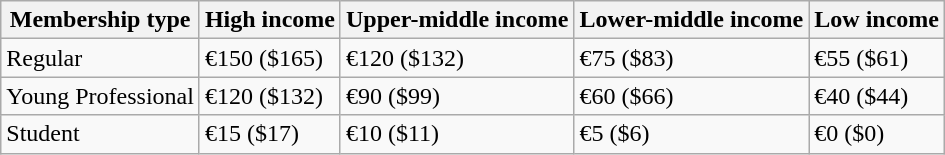<table class="wikitable">
<tr>
<th>Membership type</th>
<th>High income</th>
<th>Upper-middle income</th>
<th>Lower-middle income</th>
<th>Low income</th>
</tr>
<tr>
<td>Regular</td>
<td>€150 ($165)</td>
<td>€120 ($132)</td>
<td>€75 ($83)</td>
<td>€55 ($61)</td>
</tr>
<tr>
<td>Young Professional</td>
<td>€120 ($132)</td>
<td>€90 ($99)</td>
<td>€60 ($66)</td>
<td>€40 ($44)</td>
</tr>
<tr>
<td>Student</td>
<td>€15 ($17)</td>
<td>€10 ($11)</td>
<td>€5 ($6)</td>
<td>€0 ($0)</td>
</tr>
</table>
